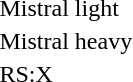<table>
<tr>
<td>Mistral light</td>
<td></td>
<td></td>
<td></td>
</tr>
<tr>
<td>Mistral heavy</td>
<td></td>
<td></td>
<td></td>
</tr>
<tr>
<td>RS:X</td>
<td></td>
<td></td>
<td></td>
</tr>
</table>
